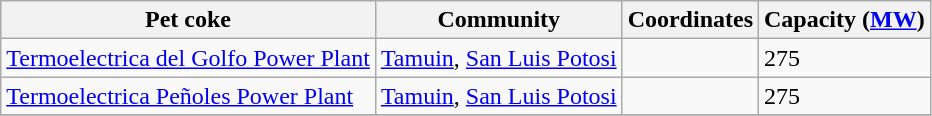<table class="wikitable sortable">
<tr>
<th>Pet coke</th>
<th>Community</th>
<th>Coordinates</th>
<th>Capacity (<a href='#'>MW</a>)</th>
</tr>
<tr>
<td><a href='#'>Termoelectrica del Golfo Power Plant</a></td>
<td><a href='#'>Tamuin</a>, <a href='#'>San Luis Potosi</a></td>
<td></td>
<td>275</td>
</tr>
<tr>
<td><a href='#'>Termoelectrica Peñoles Power Plant</a></td>
<td><a href='#'>Tamuin</a>, <a href='#'>San Luis Potosi</a></td>
<td></td>
<td>275</td>
</tr>
<tr>
</tr>
</table>
